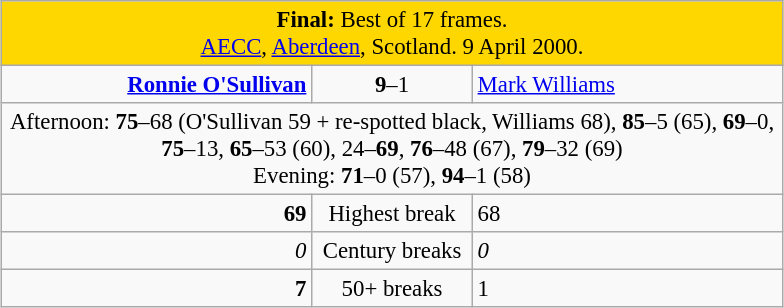<table class="wikitable" style="font-size: 95%; margin: 1em auto 1em auto;">
<tr>
<td colspan="3" align="center" bgcolor="#ffd700"><strong>Final:</strong> Best of 17 frames.<br><a href='#'>AECC</a>, <a href='#'>Aberdeen</a>, Scotland. 9 April 2000.</td>
</tr>
<tr>
<td width="200" align="right"><strong><a href='#'>Ronnie O'Sullivan</a></strong> <br></td>
<td width="100" align="center"><strong>9</strong>–1</td>
<td width="200"><a href='#'>Mark Williams</a> <br></td>
</tr>
<tr>
<td colspan="3" align="center" style="font-size: 100%">Afternoon: <strong>75</strong>–68 (O'Sullivan 59 + re-spotted black, Williams 68), <strong>85</strong>–5 (65), <strong>69</strong>–0, <strong>75</strong>–13, <strong>65</strong>–53 (60), 24–<strong>69</strong>, <strong>76</strong>–48 (67), <strong>79</strong>–32 (69)<br>Evening: <strong>71</strong>–0 (57), <strong>94</strong>–1 (58)</td>
</tr>
<tr>
<td align="right"><strong>69</strong></td>
<td align="center">Highest break</td>
<td align="left">68</td>
</tr>
<tr>
<td align="right"><em>0</em></td>
<td align="center">Century breaks</td>
<td align="left"><em>0</em></td>
</tr>
<tr>
<td align="right"><strong>7</strong></td>
<td align="center">50+ breaks</td>
<td align="left">1</td>
</tr>
</table>
